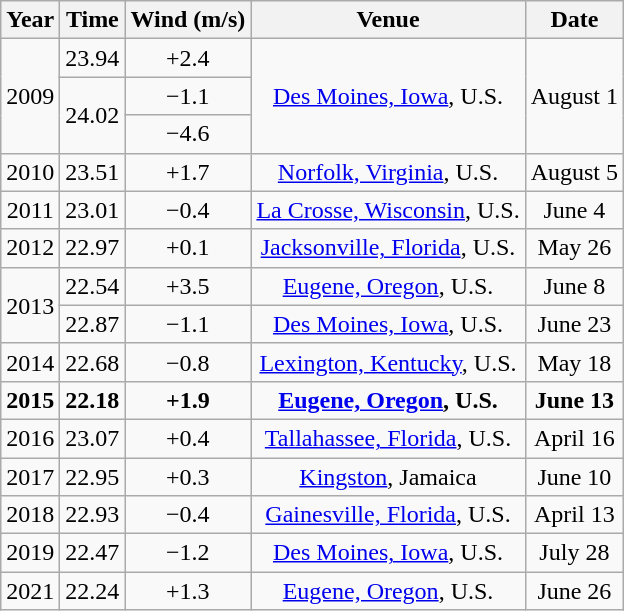<table class=wikitable style=text-align:center>
<tr>
<th>Year</th>
<th>Time</th>
<th>Wind (m/s)</th>
<th>Venue</th>
<th>Date</th>
</tr>
<tr>
<td rowspan=3>2009</td>
<td>23.94 </td>
<td>+2.4</td>
<td rowspan=3><a href='#'>Des Moines, Iowa</a>, U.S.</td>
<td rowspan=3>August 1</td>
</tr>
<tr>
<td rowspan=2>24.02</td>
<td>−1.1</td>
</tr>
<tr>
<td>−4.6</td>
</tr>
<tr>
<td>2010</td>
<td>23.51</td>
<td>+1.7</td>
<td><a href='#'>Norfolk, Virginia</a>, U.S.</td>
<td>August 5</td>
</tr>
<tr>
<td>2011</td>
<td>23.01</td>
<td>−0.4</td>
<td><a href='#'>La Crosse, Wisconsin</a>, U.S.</td>
<td>June 4</td>
</tr>
<tr>
<td>2012</td>
<td>22.97</td>
<td>+0.1</td>
<td><a href='#'>Jacksonville, Florida</a>, U.S.</td>
<td>May 26</td>
</tr>
<tr>
<td rowspan=2>2013</td>
<td>22.54 </td>
<td>+3.5</td>
<td><a href='#'>Eugene, Oregon</a>, U.S.</td>
<td>June 8</td>
</tr>
<tr>
<td>22.87</td>
<td>−1.1</td>
<td><a href='#'>Des Moines, Iowa</a>, U.S.</td>
<td>June 23</td>
</tr>
<tr>
<td>2014</td>
<td>22.68</td>
<td>−0.8</td>
<td><a href='#'>Lexington, Kentucky</a>, U.S.</td>
<td>May 18</td>
</tr>
<tr>
<td><strong>2015</strong></td>
<td><strong>22.18</strong></td>
<td><strong>+1.9</strong></td>
<td><strong><a href='#'>Eugene, Oregon</a>, U.S.</strong></td>
<td><strong>June 13</strong></td>
</tr>
<tr>
<td>2016</td>
<td>23.07</td>
<td>+0.4</td>
<td><a href='#'>Tallahassee, Florida</a>, U.S.</td>
<td>April 16</td>
</tr>
<tr>
<td>2017</td>
<td>22.95</td>
<td>+0.3</td>
<td><a href='#'>Kingston</a>, Jamaica</td>
<td>June 10</td>
</tr>
<tr>
<td>2018</td>
<td>22.93</td>
<td>−0.4</td>
<td><a href='#'>Gainesville, Florida</a>, U.S.</td>
<td>April 13</td>
</tr>
<tr>
<td>2019</td>
<td>22.47</td>
<td>−1.2</td>
<td><a href='#'>Des Moines, Iowa</a>, U.S.</td>
<td>July 28</td>
</tr>
<tr>
<td>2021</td>
<td>22.24</td>
<td>+1.3</td>
<td><a href='#'>Eugene, Oregon</a>, U.S.</td>
<td>June 26</td>
</tr>
</table>
